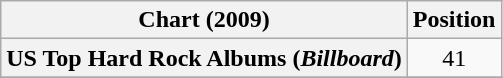<table class="wikitable sortable plainrowheaders" style="text-align:center">
<tr>
<th scope="col">Chart (2009)</th>
<th scope="col">Position</th>
</tr>
<tr>
<th scope="row">US Top Hard Rock Albums (<em>Billboard</em>)</th>
<td>41</td>
</tr>
<tr>
</tr>
</table>
